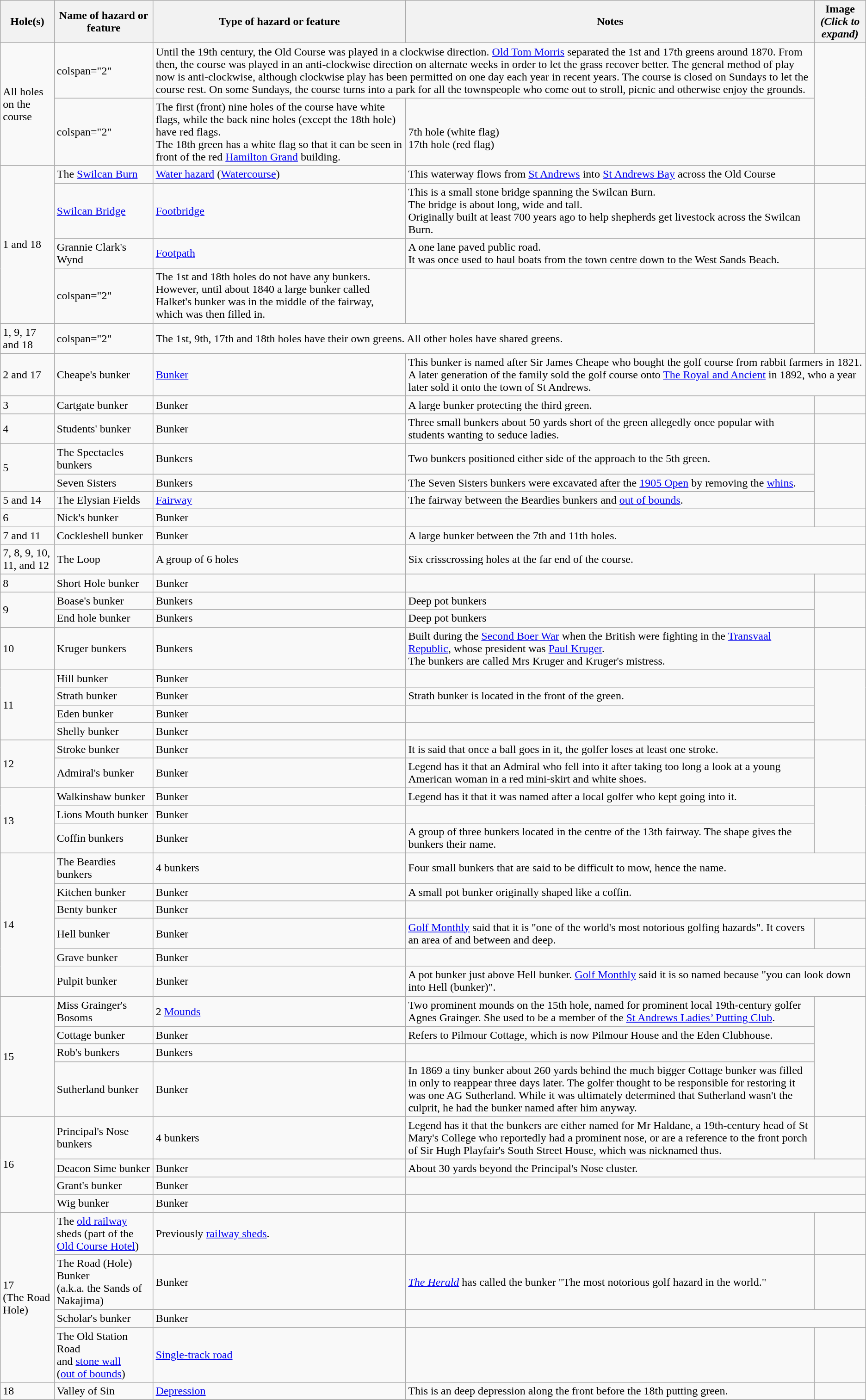<table class="wikitable">
<tr>
<th>Hole(s)</th>
<th>Name of hazard or feature</th>
<th>Type of hazard or feature</th>
<th>Notes</th>
<th>Image<br><em>(Click to expand)</em></th>
</tr>
<tr>
<td rowspan="2">All holes on the course</td>
<td>colspan="2"</td>
<td align="left"  colspan="2" ;color: white">Until the 19th century, the Old Course was played in a clockwise direction. <a href='#'>Old Tom Morris</a> separated the 1st and 17th greens around 1870. From then, the course was played in an anti-clockwise direction on alternate weeks in order to let the grass recover better. The general method of play now is anti-clockwise, although clockwise play has been permitted on one day each year in recent years. The course is closed on Sundays to let the course rest. On some Sundays, the course turns into a park for all the townspeople who come out to stroll, picnic and otherwise enjoy the grounds.</td>
</tr>
<tr>
<td>colspan="2" </td>
<td>The first (front) nine holes of the course have white flags, while the back nine holes (except the 18th hole) have red flags.<br>The 18th green has a white flag so that it can be seen in front of the red <a href='#'>Hamilton Grand</a> building.</td>
<td><br>7th hole (white flag)<br>17th hole (red flag)</td>
</tr>
<tr>
<td rowspan="4">1 and 18</td>
<td>The <a href='#'>Swilcan Burn</a></td>
<td><a href='#'>Water hazard</a> (<a href='#'>Watercourse</a>)</td>
<td>This waterway flows from <a href='#'>St Andrews</a> into <a href='#'>St Andrews Bay</a> across the Old Course</td>
<td><br></td>
</tr>
<tr>
<td><a href='#'>Swilcan Bridge</a></td>
<td><a href='#'>Footbridge</a></td>
<td>This is a small stone bridge spanning the Swilcan Burn.<br>The bridge is about  long,  wide and  tall.<br>Originally built at least 700 years ago to help shepherds get livestock across the Swilcan Burn.</td>
<td><br></td>
</tr>
<tr>
<td>Grannie Clark's Wynd</td>
<td><a href='#'>Footpath</a></td>
<td>A one lane paved public road. <br>It was once used to haul boats from the town centre down to the West Sands Beach.</td>
<td></td>
</tr>
<tr>
<td>colspan="2"</td>
<td>The 1st and 18th holes do not have any bunkers. However, until about 1840 a large bunker called Halket's bunker was in the middle of the fairway, which was then filled in.</td>
<td></td>
</tr>
<tr>
<td>1, 9, 17<br>and 18</td>
<td>colspan="2"</td>
<td colspan="2">The 1st, 9th, 17th and 18th holes have their own greens. All other holes have shared greens.</td>
</tr>
<tr>
<td>2 and 17</td>
<td>Cheape's bunker</td>
<td><a href='#'>Bunker</a></td>
<td colspan="2">This bunker is named after Sir James Cheape who bought the golf course from rabbit farmers in 1821.<br>A later generation of the family sold the golf course onto <a href='#'>The Royal and Ancient</a> in 1892, who a year later sold it onto the town of St Andrews.</td>
</tr>
<tr>
<td>3</td>
<td>Cartgate bunker</td>
<td>Bunker</td>
<td>A large bunker protecting the third green.</td>
<td></td>
</tr>
<tr>
<td>4</td>
<td>Students' bunker</td>
<td>Bunker</td>
<td>Three small bunkers about 50 yards short of the green allegedly once popular with students wanting to seduce ladies.</td>
<td></td>
</tr>
<tr>
<td rowspan="2">5</td>
<td>The Spectacles bunkers</td>
<td>Bunkers</td>
<td>Two bunkers positioned either side of the approach to the 5th green.</td>
<td rowspan="3"></td>
</tr>
<tr>
<td>Seven Sisters</td>
<td>Bunkers</td>
<td>The Seven Sisters bunkers were excavated after the <a href='#'>1905 Open</a> by removing the <a href='#'>whins</a>.</td>
</tr>
<tr>
<td>5 and 14</td>
<td>The Elysian Fields</td>
<td><a href='#'>Fairway</a></td>
<td>The fairway between the Beardies bunkers and <a href='#'>out of bounds</a>.</td>
</tr>
<tr>
<td>6</td>
<td>Nick's bunker</td>
<td>Bunker</td>
<td></td>
<td></td>
</tr>
<tr>
<td>7 and 11</td>
<td>Cockleshell bunker</td>
<td>Bunker</td>
<td colspan="2">A large bunker between the 7th and 11th holes.</td>
</tr>
<tr>
<td>7, 8, 9, 10, 11, and 12</td>
<td>The Loop</td>
<td>A group of 6 holes</td>
<td colspan="2">Six crisscrossing holes at the far end of the course.</td>
</tr>
<tr>
<td>8</td>
<td>Short Hole bunker</td>
<td>Bunker</td>
<td></td>
<td></td>
</tr>
<tr>
<td rowspan="2">9</td>
<td>Boase's bunker</td>
<td>Bunkers</td>
<td>Deep pot bunkers</td>
<td rowspan="2"></td>
</tr>
<tr>
<td>End hole bunker</td>
<td>Bunkers</td>
<td>Deep pot bunkers</td>
</tr>
<tr>
<td>10</td>
<td>Kruger bunkers</td>
<td>Bunkers</td>
<td>Built during the <a href='#'>Second Boer War</a> when the British were fighting in the <a href='#'>Transvaal Republic</a>, whose president was <a href='#'>Paul Kruger</a>.<br>The bunkers are called Mrs Kruger and Kruger's mistress.</td>
<td></td>
</tr>
<tr>
<td rowspan="4">11</td>
<td>Hill bunker</td>
<td>Bunker</td>
<td></td>
<td rowspan="4"></td>
</tr>
<tr>
<td>Strath bunker</td>
<td>Bunker</td>
<td>Strath bunker is located in the front of the green.</td>
</tr>
<tr>
<td>Eden bunker</td>
<td>Bunker</td>
<td></td>
</tr>
<tr>
<td>Shelly bunker</td>
<td>Bunker</td>
<td></td>
</tr>
<tr>
<td rowspan="2">12</td>
<td>Stroke bunker</td>
<td>Bunker</td>
<td>It is said that once a ball goes in it, the golfer loses at least one stroke.</td>
<td rowspan="2"></td>
</tr>
<tr>
<td>Admiral's bunker</td>
<td>Bunker</td>
<td>Legend has it that an Admiral who fell into it after taking too long a look at a young American woman in a red mini-skirt and white shoes.</td>
</tr>
<tr>
<td rowspan="3">13</td>
<td>Walkinshaw bunker</td>
<td>Bunker</td>
<td>Legend has it that it was named after a local golfer who kept going into it.</td>
<td rowspan="3"></td>
</tr>
<tr>
<td>Lions Mouth bunker</td>
<td>Bunker</td>
<td></td>
</tr>
<tr>
<td>Coffin bunkers</td>
<td>Bunker</td>
<td>A group of three bunkers located in the centre of the 13th fairway. The shape gives the bunkers their name.</td>
</tr>
<tr>
<td rowspan="6">14</td>
<td>The Beardies bunkers</td>
<td>4 bunkers</td>
<td colspan="2">Four small bunkers that are said to be difficult to mow, hence the name.</td>
</tr>
<tr>
<td>Kitchen bunker</td>
<td>Bunker</td>
<td colspan="2">A small pot bunker originally shaped like a coffin.</td>
</tr>
<tr>
<td>Benty bunker</td>
<td>Bunker</td>
<td colspan="2"></td>
</tr>
<tr>
<td>Hell bunker</td>
<td>Bunker</td>
<td><a href='#'>Golf Monthly</a> said that it is "one of the world's most notorious golfing hazards". It covers an area of  and between  and  deep.</td>
<td></td>
</tr>
<tr>
<td>Grave bunker</td>
<td>Bunker</td>
<td colspan="2"></td>
</tr>
<tr>
<td>Pulpit bunker</td>
<td>Bunker</td>
<td colspan="2">A pot bunker just above Hell bunker. <a href='#'>Golf Monthly</a> said it is so named because "you can look down into Hell (bunker)".</td>
</tr>
<tr>
<td rowspan="4">15</td>
<td>Miss Grainger's Bosoms</td>
<td>2 <a href='#'>Mounds</a></td>
<td>Two prominent mounds on the 15th hole, named for prominent local 19th-century golfer Agnes Grainger. She used to be a member of the <a href='#'>St Andrews Ladies’ Putting Club</a>.</td>
<td rowspan="4"></td>
</tr>
<tr>
<td>Cottage bunker</td>
<td>Bunker</td>
<td>Refers to Pilmour Cottage, which is now Pilmour House and the Eden Clubhouse.</td>
</tr>
<tr>
<td>Rob's bunkers</td>
<td>Bunkers</td>
<td></td>
</tr>
<tr>
<td>Sutherland bunker</td>
<td>Bunker</td>
<td>In 1869 a tiny bunker about 260 yards behind the much bigger Cottage bunker was filled in only to reappear three days later. The golfer thought to be responsible for restoring it was one AG Sutherland. While it was ultimately determined that Sutherland wasn't the culprit, he had the bunker named after him anyway.</td>
</tr>
<tr>
<td rowspan="4">16</td>
<td>Principal's Nose bunkers</td>
<td>4 bunkers</td>
<td>Legend has it that the bunkers are either named for Mr Haldane, a 19th-century head of St Mary's College who reportedly had a prominent nose, or are a reference to the front porch of Sir Hugh Playfair's South Street House, which was nicknamed thus.</td>
<td></td>
</tr>
<tr>
<td>Deacon Sime bunker</td>
<td>Bunker</td>
<td colspan="2">About 30 yards beyond the Principal's Nose cluster.</td>
</tr>
<tr>
<td>Grant's bunker</td>
<td>Bunker</td>
<td colspan="2"></td>
</tr>
<tr>
<td>Wig bunker</td>
<td>Bunker</td>
<td colspan="2"></td>
</tr>
<tr>
<td rowspan="4">17<br>(The Road Hole)</td>
<td>The <a href='#'>old railway</a> sheds (part of the <a href='#'>Old Course Hotel</a>)</td>
<td>Previously <a href='#'>railway sheds</a>.</td>
<td></td>
<td> </td>
</tr>
<tr>
<td>The Road (Hole) Bunker<br>(a.k.a. the Sands of Nakajima)</td>
<td>Bunker</td>
<td><em><a href='#'>The Herald</a></em> has called the bunker "The most notorious golf hazard in the world."</td>
<td> </td>
</tr>
<tr>
<td>Scholar's bunker</td>
<td>Bunker</td>
<td colspan="2"></td>
</tr>
<tr>
<td>The Old Station Road<br>and <a href='#'>stone wall</a><br>(<a href='#'>out of bounds</a>)</td>
<td><a href='#'>Single-track road</a></td>
<td></td>
<td> </td>
</tr>
<tr>
<td>18</td>
<td>Valley of Sin</td>
<td><a href='#'>Depression</a></td>
<td>This is an  deep depression along the front before the 18th putting green.</td>
<td></td>
</tr>
<tr>
</tr>
</table>
